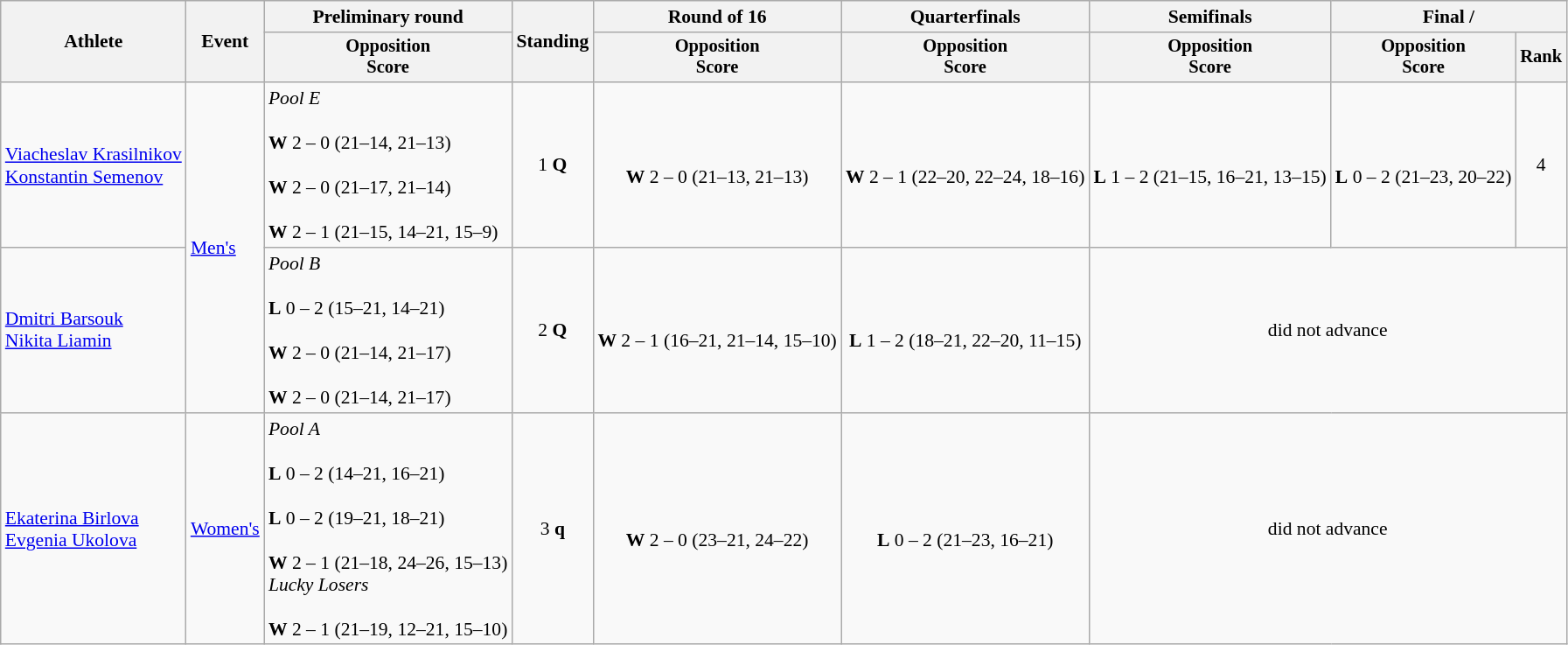<table class=wikitable style="font-size:90%">
<tr>
<th rowspan="2">Athlete</th>
<th rowspan="2">Event</th>
<th>Preliminary round</th>
<th rowspan="2">Standing</th>
<th>Round of 16</th>
<th>Quarterfinals</th>
<th>Semifinals</th>
<th colspan=2>Final / </th>
</tr>
<tr style="font-size:95%">
<th>Opposition<br>Score</th>
<th>Opposition<br>Score</th>
<th>Opposition<br>Score</th>
<th>Opposition<br>Score</th>
<th>Opposition<br>Score</th>
<th>Rank</th>
</tr>
<tr align=center>
<td align=left><a href='#'>Viacheslav Krasilnikov</a><br><a href='#'>Konstantin Semenov</a></td>
<td align=left rowspan=2><a href='#'>Men's</a></td>
<td align=left><em>Pool E</em><br><br><strong>W</strong> 2 – 0 (21–14, 21–13)<br><br><strong>W</strong> 2 – 0 (21–17, 21–14)<br><br><strong>W</strong> 2 – 1 (21–15, 14–21, 15–9)</td>
<td>1 <strong>Q</strong></td>
<td><br><strong>W</strong> 2 – 0 (21–13, 21–13)</td>
<td><br><strong>W</strong> 2 – 1 (22–20, 22–24, 18–16)</td>
<td><br><strong>L</strong> 1 – 2 (21–15, 16–21, 13–15)</td>
<td><br><strong>L</strong> 0 – 2 (21–23, 20–22)</td>
<td>4</td>
</tr>
<tr align=center>
<td align=left><a href='#'>Dmitri Barsouk</a><br><a href='#'>Nikita Liamin</a></td>
<td align=left><em>Pool B</em><br> <br><strong>L</strong> 0 – 2 (15–21, 14–21)<br><br><strong>W</strong> 2 – 0 (21–14, 21–17)<br><br><strong>W</strong> 2 – 0 (21–14, 21–17)</td>
<td>2 <strong>Q</strong></td>
<td><br><strong>W</strong> 2 – 1 (16–21, 21–14, 15–10)</td>
<td><br><strong>L</strong> 1 – 2 (18–21, 22–20, 11–15)</td>
<td colspan=3>did not advance</td>
</tr>
<tr align=center>
<td align=left><a href='#'>Ekaterina Birlova</a><br><a href='#'>Evgenia Ukolova</a></td>
<td align=left><a href='#'>Women's</a></td>
<td align=left><em>Pool A</em><br><br><strong>L</strong> 0 – 2 (14–21, 16–21)<br><br><strong>L</strong> 0 – 2 (19–21, 18–21)<br><br><strong>W</strong> 2 – 1 (21–18, 24–26, 15–13)<br><em>Lucky Losers</em><br><br><strong>W</strong> 2 – 1 (21–19, 12–21, 15–10)</td>
<td>3 <strong>q</strong></td>
<td><br><strong>W</strong> 2 – 0 (23–21, 24–22)</td>
<td><br><strong>L</strong> 0 – 2 (21–23, 16–21)</td>
<td colspan=3>did not advance</td>
</tr>
</table>
